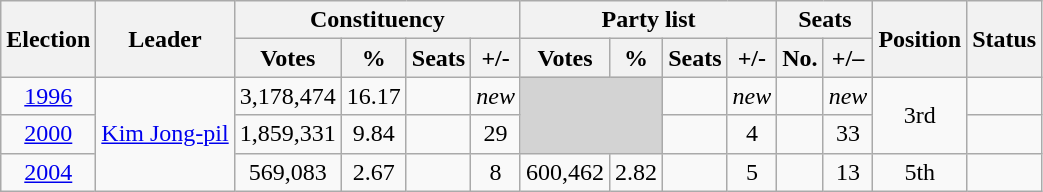<table class="wikitable" style="text-align:center">
<tr>
<th rowspan="2">Election</th>
<th rowspan="2">Leader</th>
<th colspan="4">Constituency</th>
<th colspan="4">Party list</th>
<th colspan="2">Seats</th>
<th rowspan="2">Position</th>
<th rowspan="2">Status</th>
</tr>
<tr>
<th>Votes</th>
<th>%</th>
<th>Seats</th>
<th>+/-</th>
<th>Votes</th>
<th>%</th>
<th>Seats</th>
<th>+/-</th>
<th>No.</th>
<th>+/–</th>
</tr>
<tr>
<td><a href='#'>1996</a></td>
<td rowspan="3"><a href='#'>Kim Jong-pil</a></td>
<td>3,178,474</td>
<td>16.17</td>
<td></td>
<td><em>new</em></td>
<td colspan="2" rowspan="2" bgcolor="lightgrey"></td>
<td></td>
<td><em>new</em></td>
<td></td>
<td><em>new</em></td>
<td rowspan="2">3rd</td>
<td></td>
</tr>
<tr>
<td><a href='#'>2000</a></td>
<td>1,859,331</td>
<td>9.84</td>
<td></td>
<td> 29</td>
<td></td>
<td> 4</td>
<td></td>
<td> 33</td>
<td></td>
</tr>
<tr>
<td><a href='#'>2004</a></td>
<td>569,083</td>
<td>2.67</td>
<td></td>
<td> 8</td>
<td>600,462</td>
<td>2.82</td>
<td></td>
<td> 5</td>
<td></td>
<td> 13</td>
<td>5th</td>
<td></td>
</tr>
</table>
